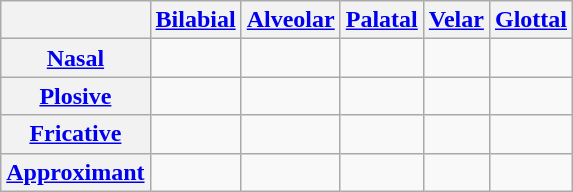<table class="wikitable" style="text-align:center;">
<tr>
<th></th>
<th><a href='#'>Bilabial</a></th>
<th><a href='#'>Alveolar</a></th>
<th><a href='#'>Palatal</a></th>
<th><a href='#'>Velar</a></th>
<th><a href='#'>Glottal</a></th>
</tr>
<tr>
<th><a href='#'>Nasal</a></th>
<td></td>
<td></td>
<td></td>
<td></td>
<td></td>
</tr>
<tr>
<th><a href='#'>Plosive</a></th>
<td> </td>
<td> </td>
<td></td>
<td></td>
<td></td>
</tr>
<tr>
<th><a href='#'>Fricative</a></th>
<td></td>
<td></td>
<td></td>
<td></td>
<td></td>
</tr>
<tr>
<th><a href='#'>Approximant</a></th>
<td></td>
<td></td>
<td></td>
<td></td>
<td></td>
</tr>
</table>
